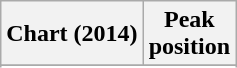<table class="wikitable sortable">
<tr>
<th>Chart (2014)</th>
<th>Peak<br>position</th>
</tr>
<tr>
</tr>
<tr>
</tr>
<tr>
</tr>
<tr>
</tr>
</table>
